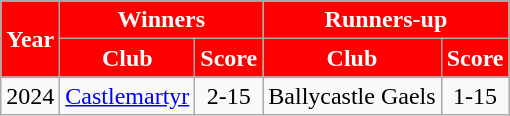<table class="wikitable sortable" style="text-align:center">
<tr>
<th rowspan="2" style="background:red;color:white" scope="col">Year</th>
<th colspan="2" style="background:red;color:white" scope="col">Winners</th>
<th colspan="2" style="background:red;color:white" class="unsortable" scope="col">Runners-up</th>
</tr>
<tr>
<th style="background:red;color:white" scope="col">Club</th>
<th style="background:red;color:white" scope="col">Score</th>
<th style="background:red;color:white" class="unsortable" scope="col">Club</th>
<th style="background:red;color:white" class="unsortable" scope="col">Score</th>
</tr>
<tr>
<td>2024</td>
<td><a href='#'>Castlemartyr</a></td>
<td>2-15</td>
<td>Ballycastle Gaels</td>
<td>1-15</td>
</tr>
</table>
